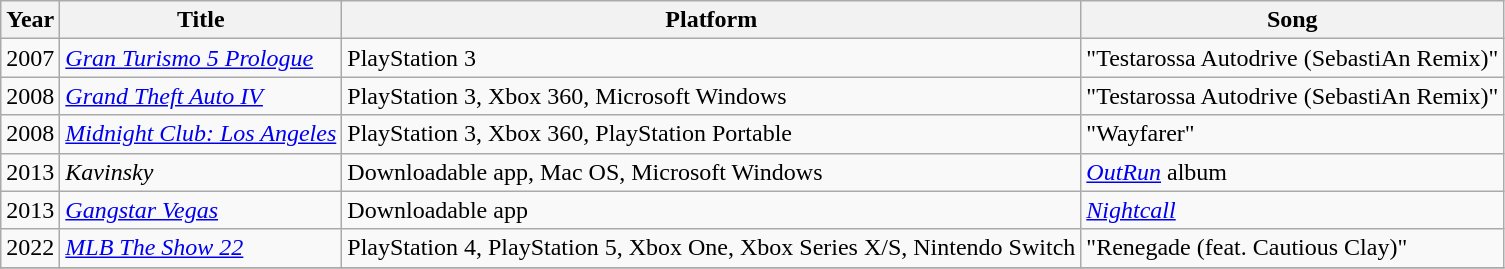<table class="wikitable">
<tr>
<th>Year</th>
<th>Title</th>
<th>Platform</th>
<th>Song</th>
</tr>
<tr>
<td align="center">2007</td>
<td><em><a href='#'>Gran Turismo 5 Prologue</a></em></td>
<td>PlayStation 3</td>
<td>"Testarossa Autodrive (SebastiAn Remix)"</td>
</tr>
<tr>
<td align="center">2008</td>
<td><em><a href='#'>Grand Theft Auto IV</a></em></td>
<td>PlayStation 3, Xbox 360, Microsoft Windows</td>
<td>"Testarossa Autodrive (SebastiAn Remix)"</td>
</tr>
<tr>
<td align="center">2008</td>
<td><em><a href='#'>Midnight Club: Los Angeles</a></em></td>
<td>PlayStation 3, Xbox 360, PlayStation Portable</td>
<td>"Wayfarer"</td>
</tr>
<tr>
<td align="center">2013</td>
<td><em>Kavinsky</em></td>
<td>Downloadable app, Mac OS, Microsoft Windows</td>
<td><em><a href='#'>OutRun</a></em> album</td>
</tr>
<tr>
<td align="center">2013</td>
<td><em><a href='#'>Gangstar Vegas</a></em></td>
<td>Downloadable app</td>
<td><em><a href='#'>Nightcall</a></em></td>
</tr>
<tr>
<td align="center">2022</td>
<td><em><a href='#'>MLB The Show 22</a></em></td>
<td>PlayStation 4, PlayStation 5, Xbox One, Xbox Series X/S, Nintendo Switch</td>
<td>"Renegade (feat. Cautious Clay)"</td>
</tr>
<tr>
</tr>
</table>
